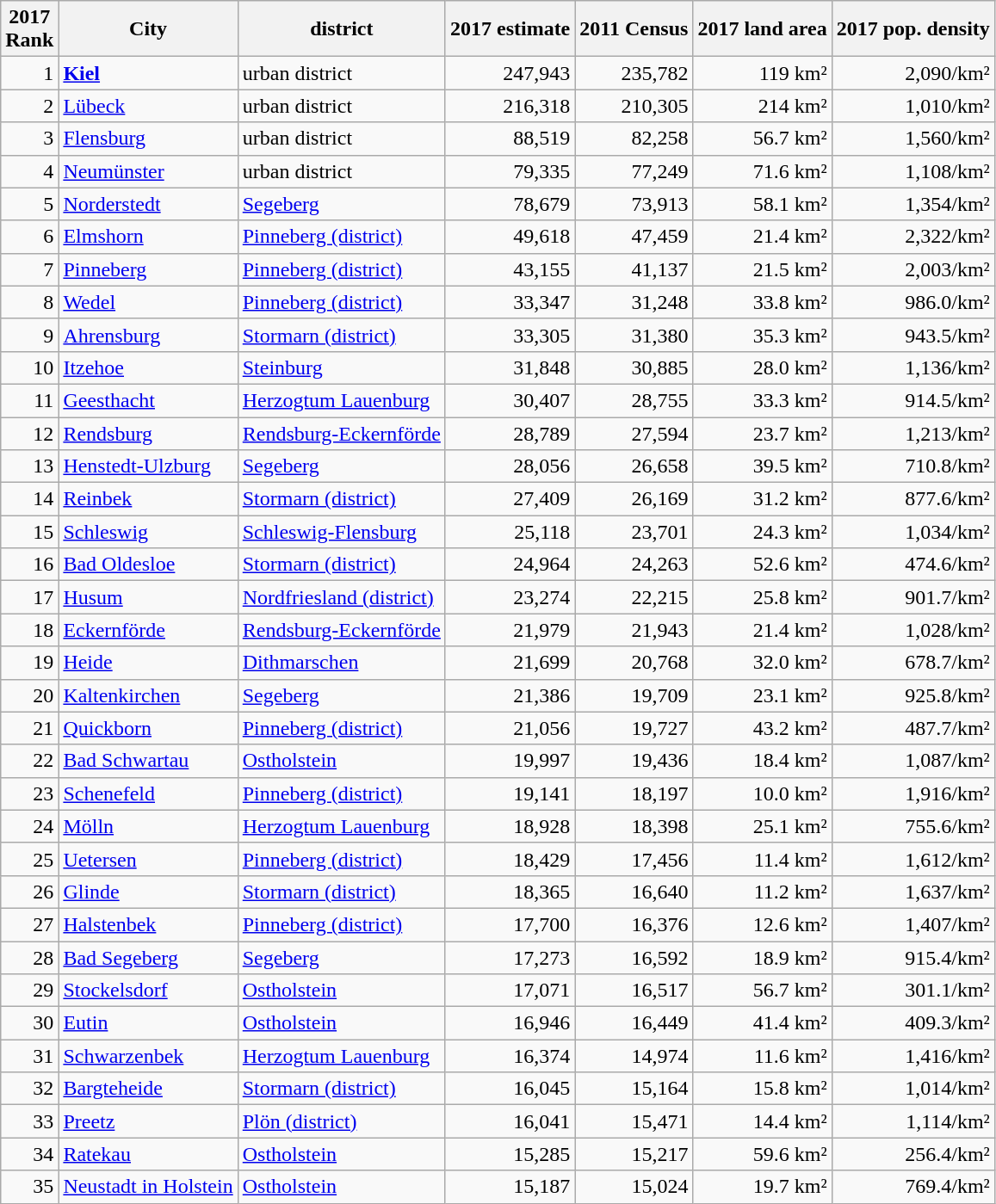<table class="wikitable sortable">
<tr>
<th>2017<br>Rank</th>
<th>City</th>
<th>district</th>
<th>2017 estimate</th>
<th>2011 Census</th>
<th data-sort-type="number">2017 land area</th>
<th data-sort-type="number">2017 pop. density</th>
</tr>
<tr>
<td align="right">1</td>
<td><strong><a href='#'>Kiel</a></strong></td>
<td>urban district</td>
<td align="right">247,943</td>
<td align="right">235,782</td>
<td align="right">119 km²</td>
<td align="right">2,090/km²</td>
</tr>
<tr>
<td align="right">2</td>
<td><a href='#'>Lübeck</a></td>
<td>urban district</td>
<td align="right">216,318</td>
<td align="right">210,305</td>
<td align="right">214 km²</td>
<td align="right">1,010/km²</td>
</tr>
<tr>
<td align="right">3</td>
<td><a href='#'>Flensburg</a></td>
<td>urban district</td>
<td align="right">88,519</td>
<td align="right">82,258</td>
<td align="right">56.7 km²</td>
<td align="right">1,560/km²</td>
</tr>
<tr>
<td align="right">4</td>
<td><a href='#'>Neumünster</a></td>
<td>urban district</td>
<td align="right">79,335</td>
<td align="right">77,249</td>
<td align="right">71.6 km²</td>
<td align="right">1,108/km²</td>
</tr>
<tr>
<td align="right">5</td>
<td><a href='#'>Norderstedt</a></td>
<td><a href='#'>Segeberg</a></td>
<td align="right">78,679</td>
<td align="right">73,913</td>
<td align="right">58.1 km²</td>
<td align="right">1,354/km²</td>
</tr>
<tr>
<td align="right">6</td>
<td><a href='#'>Elmshorn</a></td>
<td><a href='#'>Pinneberg (district)</a></td>
<td align="right">49,618</td>
<td align="right">47,459</td>
<td align="right">21.4 km²</td>
<td align="right">2,322/km²</td>
</tr>
<tr>
<td align="right">7</td>
<td><a href='#'>Pinneberg</a></td>
<td><a href='#'>Pinneberg (district)</a></td>
<td align="right">43,155</td>
<td align="right">41,137</td>
<td align="right">21.5 km²</td>
<td align="right">2,003/km²</td>
</tr>
<tr>
<td align="right">8</td>
<td><a href='#'>Wedel</a></td>
<td><a href='#'>Pinneberg (district)</a></td>
<td align="right">33,347</td>
<td align="right">31,248</td>
<td align="right">33.8 km²</td>
<td align="right">986.0/km²</td>
</tr>
<tr>
<td align="right">9</td>
<td><a href='#'>Ahrensburg</a></td>
<td><a href='#'>Stormarn (district)</a></td>
<td align="right">33,305</td>
<td align="right">31,380</td>
<td align="right">35.3 km²</td>
<td align="right">943.5/km²</td>
</tr>
<tr>
<td align="right">10</td>
<td><a href='#'>Itzehoe</a></td>
<td><a href='#'>Steinburg</a></td>
<td align="right">31,848</td>
<td align="right">30,885</td>
<td align="right">28.0 km²</td>
<td align="right">1,136/km²</td>
</tr>
<tr>
<td align="right">11</td>
<td><a href='#'>Geesthacht</a></td>
<td><a href='#'>Herzogtum Lauenburg</a></td>
<td align="right">30,407</td>
<td align="right">28,755</td>
<td align="right">33.3 km²</td>
<td align="right">914.5/km²</td>
</tr>
<tr>
<td align="right">12</td>
<td><a href='#'>Rendsburg</a></td>
<td><a href='#'>Rendsburg-Eckernförde</a></td>
<td align="right">28,789</td>
<td align="right">27,594</td>
<td align="right">23.7 km²</td>
<td align="right">1,213/km²</td>
</tr>
<tr>
<td align="right">13</td>
<td><a href='#'>Henstedt-Ulzburg</a></td>
<td><a href='#'>Segeberg</a></td>
<td align="right">28,056</td>
<td align="right">26,658</td>
<td align="right">39.5 km²</td>
<td align="right">710.8/km²</td>
</tr>
<tr>
<td align="right">14</td>
<td><a href='#'>Reinbek</a></td>
<td><a href='#'>Stormarn (district)</a></td>
<td align="right">27,409</td>
<td align="right">26,169</td>
<td align="right">31.2 km²</td>
<td align="right">877.6/km²</td>
</tr>
<tr>
<td align="right">15</td>
<td><a href='#'>Schleswig</a></td>
<td><a href='#'>Schleswig-Flensburg</a></td>
<td align="right">25,118</td>
<td align="right">23,701</td>
<td align="right">24.3 km²</td>
<td align="right">1,034/km²</td>
</tr>
<tr>
<td align="right">16</td>
<td><a href='#'>Bad Oldesloe</a></td>
<td><a href='#'>Stormarn (district)</a></td>
<td align="right">24,964</td>
<td align="right">24,263</td>
<td align="right">52.6 km²</td>
<td align="right">474.6/km²</td>
</tr>
<tr>
<td align="right">17</td>
<td><a href='#'>Husum</a></td>
<td><a href='#'>Nordfriesland (district)</a></td>
<td align="right">23,274</td>
<td align="right">22,215</td>
<td align="right">25.8 km²</td>
<td align="right">901.7/km²</td>
</tr>
<tr>
<td align="right">18</td>
<td><a href='#'>Eckernförde</a></td>
<td><a href='#'>Rendsburg-Eckernförde</a></td>
<td align="right">21,979</td>
<td align="right">21,943</td>
<td align="right">21.4 km²</td>
<td align="right">1,028/km²</td>
</tr>
<tr>
<td align="right">19</td>
<td><a href='#'>Heide</a></td>
<td><a href='#'>Dithmarschen</a></td>
<td align="right">21,699</td>
<td align="right">20,768</td>
<td align="right">32.0 km²</td>
<td align="right">678.7/km²</td>
</tr>
<tr>
<td align="right">20</td>
<td><a href='#'>Kaltenkirchen</a></td>
<td><a href='#'>Segeberg</a></td>
<td align="right">21,386</td>
<td align="right">19,709</td>
<td align="right">23.1 km²</td>
<td align="right">925.8/km²</td>
</tr>
<tr>
<td align="right">21</td>
<td><a href='#'>Quickborn</a></td>
<td><a href='#'>Pinneberg (district)</a></td>
<td align="right">21,056</td>
<td align="right">19,727</td>
<td align="right">43.2 km²</td>
<td align="right">487.7/km²</td>
</tr>
<tr>
<td align="right">22</td>
<td><a href='#'>Bad Schwartau</a></td>
<td><a href='#'>Ostholstein</a></td>
<td align="right">19,997</td>
<td align="right">19,436</td>
<td align="right">18.4 km²</td>
<td align="right">1,087/km²</td>
</tr>
<tr>
<td align="right">23</td>
<td><a href='#'>Schenefeld</a></td>
<td><a href='#'>Pinneberg (district)</a></td>
<td align="right">19,141</td>
<td align="right">18,197</td>
<td align="right">10.0 km²</td>
<td align="right">1,916/km²</td>
</tr>
<tr>
<td align="right">24</td>
<td><a href='#'>Mölln</a></td>
<td><a href='#'>Herzogtum Lauenburg</a></td>
<td align="right">18,928</td>
<td align="right">18,398</td>
<td align="right">25.1 km²</td>
<td align="right">755.6/km²</td>
</tr>
<tr>
<td align="right">25</td>
<td><a href='#'>Uetersen</a></td>
<td><a href='#'>Pinneberg (district)</a></td>
<td align="right">18,429</td>
<td align="right">17,456</td>
<td align="right">11.4 km²</td>
<td align="right">1,612/km²</td>
</tr>
<tr>
<td align="right">26</td>
<td><a href='#'>Glinde</a></td>
<td><a href='#'>Stormarn (district)</a></td>
<td align="right">18,365</td>
<td align="right">16,640</td>
<td align="right">11.2 km²</td>
<td align="right">1,637/km²</td>
</tr>
<tr>
<td align="right">27</td>
<td><a href='#'>Halstenbek</a></td>
<td><a href='#'>Pinneberg (district)</a></td>
<td align="right">17,700</td>
<td align="right">16,376</td>
<td align="right">12.6 km²</td>
<td align="right">1,407/km²</td>
</tr>
<tr>
<td align="right">28</td>
<td><a href='#'>Bad Segeberg</a></td>
<td><a href='#'>Segeberg</a></td>
<td align="right">17,273</td>
<td align="right">16,592</td>
<td align="right">18.9 km²</td>
<td align="right">915.4/km²</td>
</tr>
<tr>
<td align="right">29</td>
<td><a href='#'>Stockelsdorf</a></td>
<td><a href='#'>Ostholstein</a></td>
<td align="right">17,071</td>
<td align="right">16,517</td>
<td align="right">56.7 km²</td>
<td align="right">301.1/km²</td>
</tr>
<tr>
<td align="right">30</td>
<td><a href='#'>Eutin</a></td>
<td><a href='#'>Ostholstein</a></td>
<td align="right">16,946</td>
<td align="right">16,449</td>
<td align="right">41.4 km²</td>
<td align="right">409.3/km²</td>
</tr>
<tr>
<td align="right">31</td>
<td><a href='#'>Schwarzenbek</a></td>
<td><a href='#'>Herzogtum Lauenburg</a></td>
<td align="right">16,374</td>
<td align="right">14,974</td>
<td align="right">11.6 km²</td>
<td align="right">1,416/km²</td>
</tr>
<tr>
<td align="right">32</td>
<td><a href='#'>Bargteheide</a></td>
<td><a href='#'>Stormarn (district)</a></td>
<td align="right">16,045</td>
<td align="right">15,164</td>
<td align="right">15.8 km²</td>
<td align="right">1,014/km²</td>
</tr>
<tr>
<td align="right">33</td>
<td><a href='#'>Preetz</a></td>
<td><a href='#'>Plön (district)</a></td>
<td align="right">16,041</td>
<td align="right">15,471</td>
<td align="right">14.4 km²</td>
<td align="right">1,114/km²</td>
</tr>
<tr>
<td align="right">34</td>
<td><a href='#'>Ratekau</a></td>
<td><a href='#'>Ostholstein</a></td>
<td align="right">15,285</td>
<td align="right">15,217</td>
<td align="right">59.6 km²</td>
<td align="right">256.4/km²</td>
</tr>
<tr>
<td align="right">35</td>
<td><a href='#'>Neustadt in Holstein</a></td>
<td><a href='#'>Ostholstein</a></td>
<td align="right">15,187</td>
<td align="right">15,024</td>
<td align="right">19.7 km²</td>
<td align="right">769.4/km²</td>
</tr>
</table>
